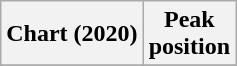<table class="wikitable sortable plainrowheaders" style="text-align:center">
<tr>
<th scope="col">Chart (2020)</th>
<th scope="col">Peak<br>position</th>
</tr>
<tr>
</tr>
</table>
